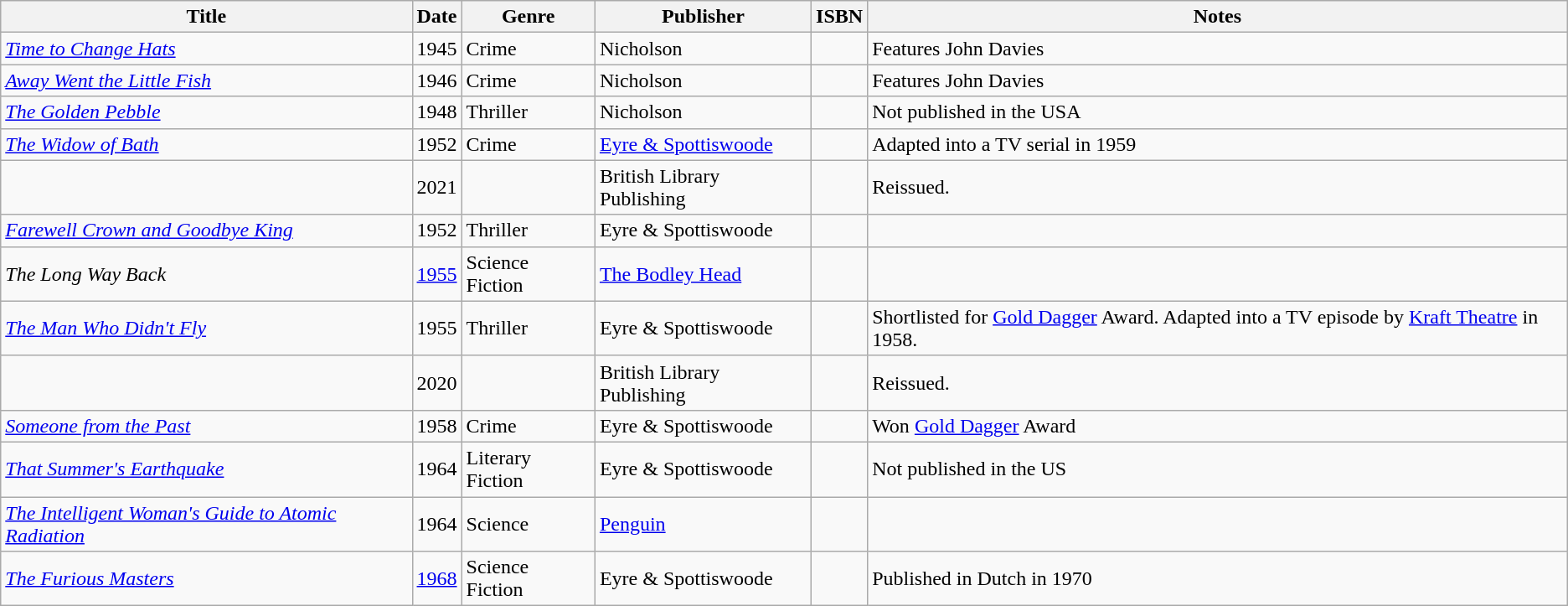<table class="wikitable">
<tr>
<th>Title</th>
<th>Date</th>
<th>Genre</th>
<th>Publisher</th>
<th>ISBN</th>
<th>Notes</th>
</tr>
<tr>
<td><em><a href='#'>Time to Change Hats</a></em></td>
<td>1945</td>
<td>Crime</td>
<td>Nicholson</td>
<td></td>
<td>Features John Davies</td>
</tr>
<tr>
<td><em><a href='#'>Away Went the Little Fish</a></em></td>
<td>1946</td>
<td>Crime</td>
<td>Nicholson</td>
<td></td>
<td>Features John Davies</td>
</tr>
<tr>
<td><em><a href='#'>The Golden Pebble</a></em></td>
<td>1948</td>
<td>Thriller</td>
<td>Nicholson</td>
<td></td>
<td>Not published in the USA</td>
</tr>
<tr>
<td><em><a href='#'>The Widow of Bath</a></em></td>
<td>1952</td>
<td>Crime</td>
<td><a href='#'>Eyre & Spottiswoode</a></td>
<td></td>
<td>Adapted into a TV serial in 1959</td>
</tr>
<tr>
<td></td>
<td>2021</td>
<td></td>
<td>British Library Publishing</td>
<td></td>
<td>Reissued.</td>
</tr>
<tr>
<td><em><a href='#'>Farewell Crown and Goodbye King</a></em></td>
<td>1952</td>
<td>Thriller</td>
<td>Eyre & Spottiswoode</td>
<td></td>
<td></td>
</tr>
<tr>
<td><em>The Long Way Back</em></td>
<td><a href='#'>1955</a></td>
<td>Science Fiction</td>
<td><a href='#'>The Bodley Head</a></td>
<td></td>
<td></td>
</tr>
<tr>
<td><em><a href='#'>The Man Who Didn't Fly</a></em></td>
<td>1955</td>
<td>Thriller</td>
<td>Eyre & Spottiswoode</td>
<td></td>
<td>Shortlisted for <a href='#'>Gold Dagger</a> Award. Adapted into a TV episode by <a href='#'>Kraft Theatre</a> in 1958.</td>
</tr>
<tr>
<td></td>
<td>2020</td>
<td></td>
<td>British Library Publishing</td>
<td></td>
<td>Reissued.</td>
</tr>
<tr>
<td><em><a href='#'>Someone from the Past</a></em></td>
<td>1958</td>
<td>Crime</td>
<td>Eyre & Spottiswoode</td>
<td></td>
<td>Won <a href='#'>Gold Dagger</a> Award</td>
</tr>
<tr>
<td><em><a href='#'>That Summer's Earthquake</a></em></td>
<td>1964</td>
<td>Literary Fiction</td>
<td>Eyre & Spottiswoode</td>
<td></td>
<td>Not published in the US</td>
</tr>
<tr>
<td><em><a href='#'>The Intelligent Woman's Guide to Atomic Radiation</a></em></td>
<td>1964</td>
<td>Science</td>
<td><a href='#'>Penguin</a></td>
<td></td>
<td></td>
</tr>
<tr>
<td><em><a href='#'>The Furious Masters</a></em></td>
<td><a href='#'>1968</a></td>
<td>Science Fiction</td>
<td>Eyre & Spottiswoode</td>
<td></td>
<td>Published in Dutch in 1970</td>
</tr>
</table>
